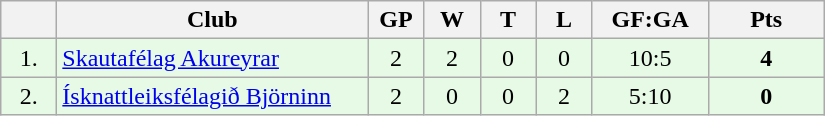<table class="wikitable">
<tr>
<th width="30"></th>
<th width="200">Club</th>
<th width="30">GP</th>
<th width="30">W</th>
<th width="30">T</th>
<th width="30">L</th>
<th width="70">GF:GA</th>
<th width="70">Pts</th>
</tr>
<tr bgcolor="#e6fae6" align="center">
<td>1.</td>
<td align="left"><a href='#'>Skautafélag Akureyrar</a></td>
<td>2</td>
<td>2</td>
<td>0</td>
<td>0</td>
<td>10:5</td>
<td><strong>4</strong></td>
</tr>
<tr bgcolor="#e6fae6" align="center">
<td>2.</td>
<td align="left"><a href='#'>Ísknattleiksfélagið Björninn</a></td>
<td>2</td>
<td>0</td>
<td>0</td>
<td>2</td>
<td>5:10</td>
<td><strong>0</strong></td>
</tr>
</table>
